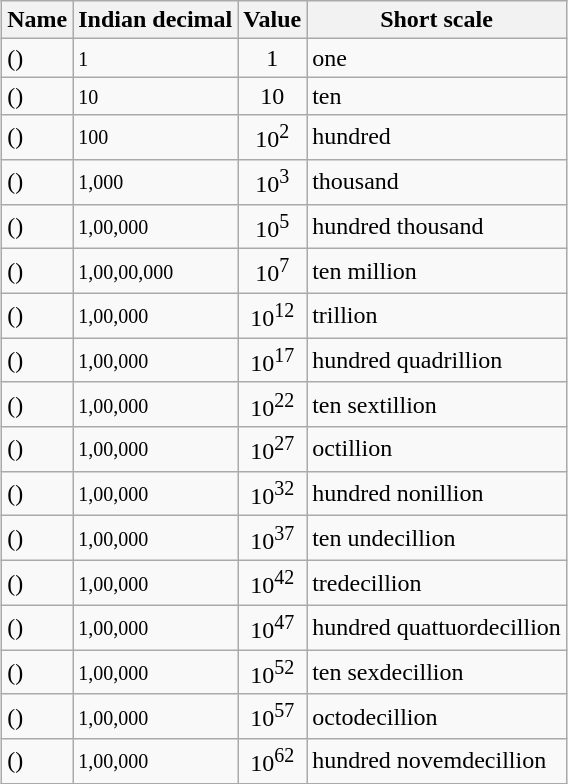<table class="wikitable" style="clear:both;margin:1em auto;text-align:left">
<tr>
<th>Name</th>
<th>Indian decimal</th>
<th>Value</th>
<th>Short scale</th>
</tr>
<tr>
<td> (<em></em>)</td>
<td><small>1</small></td>
<td style="text-align:center">1</td>
<td>one</td>
</tr>
<tr>
<td> (<em></em>)</td>
<td><small>10</small></td>
<td style="text-align:center">10</td>
<td>ten</td>
</tr>
<tr>
<td> (<em></em>)</td>
<td><small>100</small></td>
<td style="text-align:center">10<sup>2</sup></td>
<td>hundred</td>
</tr>
<tr>
<td> (<em></em>)</td>
<td><small>1,000</small></td>
<td style="text-align:center">10<sup>3</sup></td>
<td>thousand</td>
</tr>
<tr>
<td> (<em></em>)</td>
<td><small>1,00,000</small></td>
<td style="text-align:center">10<sup>5</sup></td>
<td>hundred thousand</td>
</tr>
<tr>
<td> (<em></em>)<br></td>
<td><small>1,00,00,000</small></td>
<td style="text-align:center">10<sup>7</sup></td>
<td>ten million</td>
</tr>
<tr>
<td> (<em></em>)</td>
<td><small>1,00,000 </small></td>
<td style="text-align:center">10<sup>12</sup></td>
<td>trillion</td>
</tr>
<tr>
<td> (<em></em>)</td>
<td><small>1,00,000 </small></td>
<td style="text-align:center">10<sup>17</sup></td>
<td>hundred quadrillion</td>
</tr>
<tr>
<td> (<em></em>)</td>
<td><small>1,00,000 </small></td>
<td style="text-align:center">10<sup>22</sup></td>
<td>ten sextillion</td>
</tr>
<tr>
<td> (<em></em>)</td>
<td><small>1,00,000 </small></td>
<td style="text-align:center">10<sup>27</sup></td>
<td>octillion</td>
</tr>
<tr>
<td> (<em></em>)</td>
<td><small>1,00,000 </small></td>
<td style="text-align:center">10<sup>32</sup></td>
<td>hundred nonillion</td>
</tr>
<tr>
<td> (<em></em>)</td>
<td><small>1,00,000 </small></td>
<td style="text-align:center">10<sup>37</sup></td>
<td>ten undecillion</td>
</tr>
<tr>
<td> (<em></em>)</td>
<td><small>1,00,000 </small></td>
<td style="text-align:center">10<sup>42</sup></td>
<td>tredecillion</td>
</tr>
<tr>
<td> (<em></em>)</td>
<td><small>1,00,000 </small></td>
<td style="text-align:center">10<sup>47</sup></td>
<td>hundred quattuordecillion</td>
</tr>
<tr>
<td> (<em></em>)</td>
<td><small>1,00,000 </small></td>
<td style="text-align:center">10<sup>52</sup></td>
<td>ten sexdecillion</td>
</tr>
<tr>
<td> (<em></em>)</td>
<td><small>1,00,000 </small></td>
<td style="text-align:center">10<sup>57</sup></td>
<td>octodecillion</td>
</tr>
<tr>
<td> (<em></em>)</td>
<td><small>1,00,000 </small></td>
<td style="text-align:center">10<sup>62</sup></td>
<td>hundred novemdecillion</td>
</tr>
</table>
